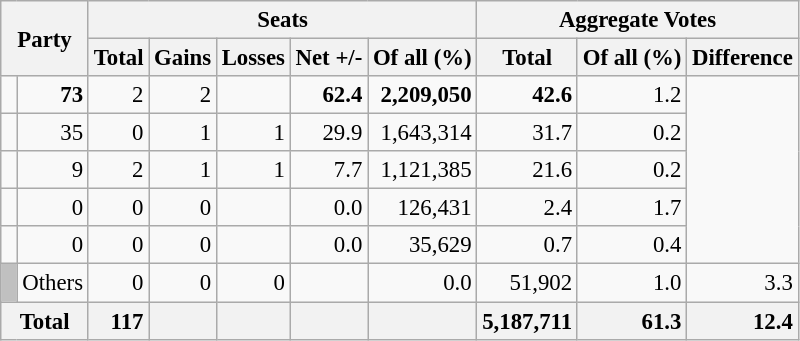<table class="wikitable sortable" style="text-align:right; font-size:95%;">
<tr>
<th colspan="2" rowspan="2">Party</th>
<th colspan="5">Seats</th>
<th colspan="3">Aggregate Votes</th>
</tr>
<tr>
<th>Total</th>
<th>Gains</th>
<th>Losses</th>
<th>Net +/-</th>
<th>Of all (%)</th>
<th>Total</th>
<th>Of all (%)</th>
<th>Difference</th>
</tr>
<tr>
<td></td>
<td><strong>73</strong></td>
<td>2</td>
<td>2</td>
<td></td>
<td><strong>62.4</strong></td>
<td><strong>2,209,050</strong></td>
<td><strong>42.6</strong></td>
<td>1.2</td>
</tr>
<tr>
<td></td>
<td>35</td>
<td>0</td>
<td>1</td>
<td>1</td>
<td>29.9</td>
<td>1,643,314</td>
<td>31.7</td>
<td>0.2</td>
</tr>
<tr>
<td></td>
<td>9</td>
<td>2</td>
<td>1</td>
<td>1</td>
<td>7.7</td>
<td>1,121,385</td>
<td>21.6</td>
<td>0.2</td>
</tr>
<tr>
<td></td>
<td>0</td>
<td>0</td>
<td>0</td>
<td></td>
<td>0.0</td>
<td>126,431</td>
<td>2.4</td>
<td>1.7</td>
</tr>
<tr>
<td></td>
<td>0</td>
<td>0</td>
<td>0</td>
<td></td>
<td>0.0</td>
<td>35,629</td>
<td>0.7</td>
<td>0.4</td>
</tr>
<tr>
<td style="background:silver;"> </td>
<td align=left>Others</td>
<td>0</td>
<td>0</td>
<td>0</td>
<td></td>
<td>0.0</td>
<td>51,902</td>
<td>1.0</td>
<td>3.3</td>
</tr>
<tr class="sortbottom">
<th colspan="2" style="background:#f2f2f2"><strong>Total</strong></th>
<td style="background:#f2f2f2;"><strong>117</strong></td>
<td style="background:#f2f2f2;"></td>
<td style="background:#f2f2f2;"></td>
<td style="background:#f2f2f2;"></td>
<td style="background:#f2f2f2;"></td>
<td style="background:#f2f2f2;"><strong>5,187,711</strong></td>
<td style="background:#f2f2f2;"><strong>61.3</strong></td>
<td style="background:#f2f2f2;"><strong>12.4</strong></td>
</tr>
</table>
